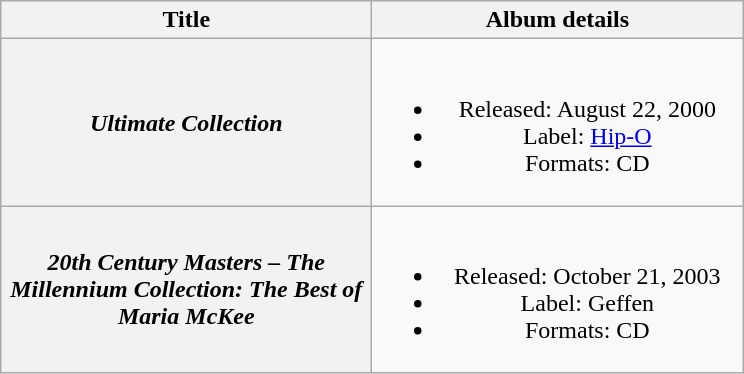<table class="wikitable plainrowheaders" style="text-align:center;">
<tr>
<th scope="col" style="width:15em;">Title</th>
<th scope="col" style="width:15em;">Album details</th>
</tr>
<tr>
<th scope="row"><em>Ultimate Collection</em></th>
<td><br><ul><li>Released: August 22, 2000</li><li>Label: <a href='#'>Hip-O</a></li><li>Formats: CD</li></ul></td>
</tr>
<tr>
<th scope="row"><em>20th Century Masters – The Millennium Collection: The Best of Maria McKee</em></th>
<td><br><ul><li>Released: October 21, 2003</li><li>Label: Geffen</li><li>Formats: CD</li></ul></td>
</tr>
</table>
